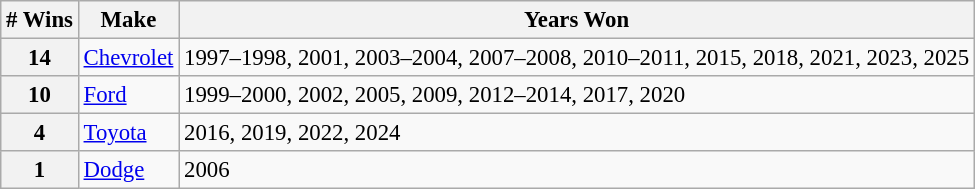<table class="wikitable" style="font-size: 95%;">
<tr>
<th># Wins</th>
<th>Make</th>
<th>Years Won</th>
</tr>
<tr>
<th>14</th>
<td> <a href='#'>Chevrolet</a></td>
<td>1997–1998, 2001, 2003–2004, 2007–2008, 2010–2011, 2015, 2018, 2021, 2023, 2025</td>
</tr>
<tr>
<th>10</th>
<td> <a href='#'>Ford</a></td>
<td>1999–2000, 2002, 2005, 2009, 2012–2014, 2017, 2020</td>
</tr>
<tr>
<th>4</th>
<td> <a href='#'>Toyota</a></td>
<td>2016, 2019, 2022, 2024</td>
</tr>
<tr>
<th rowspan="2">1</th>
<td> <a href='#'>Dodge</a></td>
<td>2006</td>
</tr>
</table>
